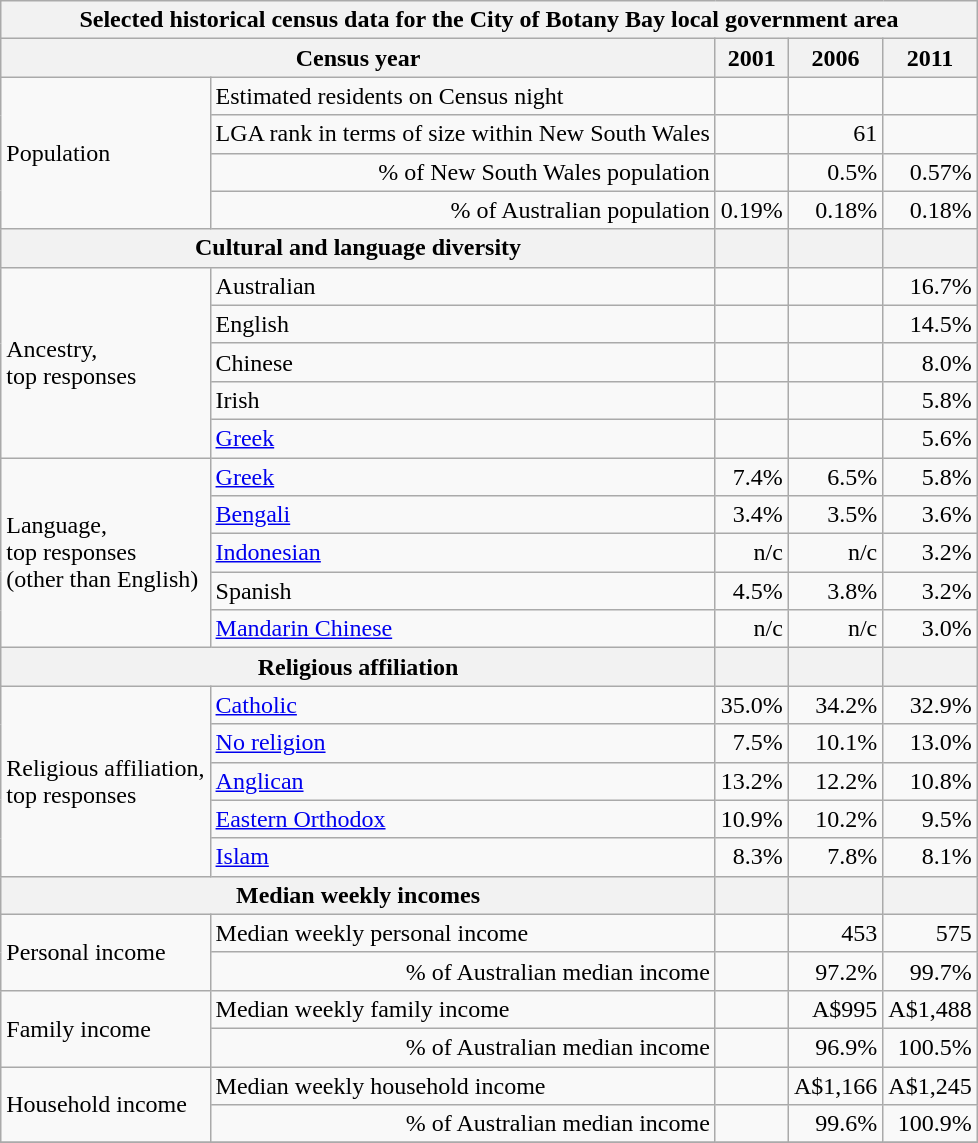<table class="wikitable">
<tr>
<th colspan=6>Selected historical census data for the City of Botany Bay local government area</th>
</tr>
<tr>
<th colspan=3>Census year</th>
<th>2001</th>
<th>2006</th>
<th>2011</th>
</tr>
<tr>
<td rowspan=4 colspan="2">Population</td>
<td>Estimated residents on Census night</td>
<td align="right"></td>
<td align="right"></td>
<td align="right"></td>
</tr>
<tr>
<td align="right">LGA rank in terms of size within New South Wales</td>
<td align="right"></td>
<td align="right">61</td>
<td align="right"></td>
</tr>
<tr>
<td align="right">% of New South Wales population</td>
<td align="right"></td>
<td align="right">0.5%</td>
<td align="right">0.57%</td>
</tr>
<tr>
<td align="right">% of Australian population</td>
<td align="right">0.19%</td>
<td align="right"> 0.18%</td>
<td align="right"> 0.18%</td>
</tr>
<tr>
<th colspan=3>Cultural and language diversity</th>
<th></th>
<th></th>
<th></th>
</tr>
<tr>
<td rowspan=5 colspan=2>Ancestry,<br>top responses</td>
<td>Australian</td>
<td align="right"></td>
<td align="right"></td>
<td align="right">16.7%</td>
</tr>
<tr>
<td>English</td>
<td align="right"></td>
<td align="right"></td>
<td align="right">14.5%</td>
</tr>
<tr>
<td>Chinese</td>
<td align="right"></td>
<td align="right"></td>
<td align="right">8.0%</td>
</tr>
<tr>
<td>Irish</td>
<td align="right"></td>
<td align="right"></td>
<td align="right">5.8%</td>
</tr>
<tr>
<td><a href='#'>Greek</a></td>
<td align="right"></td>
<td align="right"></td>
<td align="right">5.6%</td>
</tr>
<tr>
<td rowspan=5 colspan=2>Language,<br>top responses<br>(other than English)</td>
<td><a href='#'>Greek</a></td>
<td align="right">7.4%</td>
<td align="right"> 6.5%</td>
<td align="right"> 5.8%</td>
</tr>
<tr>
<td><a href='#'>Bengali</a></td>
<td align="right">3.4%</td>
<td align="right"> 3.5%</td>
<td align="right"> 3.6%</td>
</tr>
<tr>
<td><a href='#'>Indonesian</a></td>
<td align="right">n/c</td>
<td align="right">n/c</td>
<td align="right"> 3.2%</td>
</tr>
<tr>
<td>Spanish</td>
<td align="right">4.5%</td>
<td align="right"> 3.8%</td>
<td align="right"> 3.2%</td>
</tr>
<tr>
<td><a href='#'>Mandarin Chinese</a></td>
<td align="right">n/c</td>
<td align="right">n/c</td>
<td align="right"> 3.0%</td>
</tr>
<tr>
<th colspan=3>Religious affiliation</th>
<th></th>
<th></th>
<th></th>
</tr>
<tr>
<td rowspan=5 colspan=2>Religious affiliation,<br>top responses</td>
<td><a href='#'>Catholic</a></td>
<td align="right">35.0%</td>
<td align="right"> 34.2%</td>
<td align="right"> 32.9%</td>
</tr>
<tr>
<td><a href='#'>No religion</a></td>
<td align="right">7.5%</td>
<td align="right"> 10.1%</td>
<td align="right"> 13.0%</td>
</tr>
<tr>
<td><a href='#'>Anglican</a></td>
<td align="right">13.2%</td>
<td align="right"> 12.2%</td>
<td align="right"> 10.8%</td>
</tr>
<tr>
<td><a href='#'>Eastern Orthodox</a></td>
<td align="right">10.9%</td>
<td align="right"> 10.2%</td>
<td align="right"> 9.5%</td>
</tr>
<tr>
<td><a href='#'>Islam</a></td>
<td align="right">8.3%</td>
<td align="right"> 7.8%</td>
<td align="right"> 8.1%</td>
</tr>
<tr>
<th colspan=3>Median weekly incomes</th>
<th></th>
<th></th>
<th></th>
</tr>
<tr>
<td rowspan=2 colspan=2>Personal income</td>
<td>Median weekly personal income</td>
<td align="right"></td>
<td align="right">453</td>
<td align="right">575</td>
</tr>
<tr>
<td align="right">% of Australian median income</td>
<td align="right"></td>
<td align="right">97.2%</td>
<td align="right">99.7%</td>
</tr>
<tr>
<td rowspan=2 colspan=2>Family income</td>
<td>Median weekly family income</td>
<td align="right"></td>
<td align="right">A$995</td>
<td align="right">A$1,488</td>
</tr>
<tr>
<td align="right">% of Australian median income</td>
<td align="right"></td>
<td align="right">96.9%</td>
<td align="right">100.5%</td>
</tr>
<tr>
<td rowspan=2 colspan=2>Household income</td>
<td>Median weekly household income</td>
<td align="right"></td>
<td align="right">A$1,166</td>
<td align="right">A$1,245</td>
</tr>
<tr>
<td align="right">% of Australian median income</td>
<td align="right"></td>
<td align="right">99.6%</td>
<td align="right">100.9%</td>
</tr>
<tr>
</tr>
</table>
